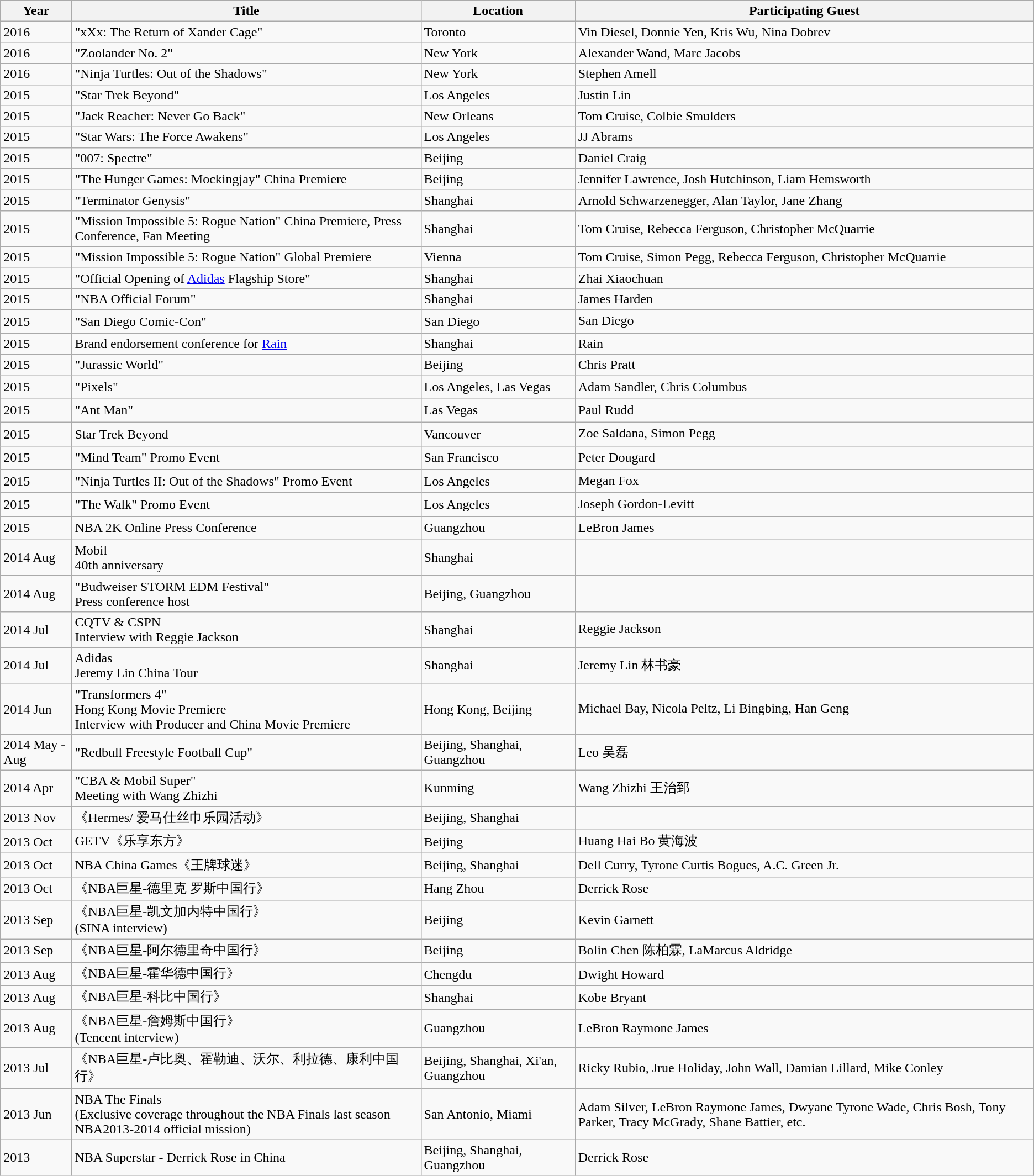<table class="wikitable sortable">
<tr>
<th>Year</th>
<th>Title</th>
<th>Location</th>
<th class="unsortable">Participating Guest</th>
</tr>
<tr>
<td>2016</td>
<td>"xXx: The Return of Xander Cage" </td>
<td>Toronto</td>
<td>Vin Diesel, Donnie Yen, Kris Wu, Nina Dobrev</td>
</tr>
<tr>
<td>2016</td>
<td>"Zoolander No. 2" </td>
<td>New York</td>
<td>Alexander Wand, Marc Jacobs</td>
</tr>
<tr>
<td>2016</td>
<td>"Ninja Turtles: Out of the Shadows" </td>
<td>New York</td>
<td>Stephen Amell</td>
</tr>
<tr>
<td>2015</td>
<td>"Star Trek Beyond"</td>
<td>Los Angeles</td>
<td>Justin Lin</td>
</tr>
<tr>
<td>2015</td>
<td>"Jack Reacher: Never Go Back" </td>
<td>New Orleans</td>
<td>Tom Cruise, Colbie Smulders</td>
</tr>
<tr>
<td>2015</td>
<td>"Star Wars: The Force Awakens"</td>
<td>Los Angeles</td>
<td>JJ Abrams</td>
</tr>
<tr>
<td>2015</td>
<td>"007: Spectre"</td>
<td>Beijing</td>
<td>Daniel Craig</td>
</tr>
<tr>
<td>2015</td>
<td>"The Hunger Games: Mockingjay" China Premiere </td>
<td>Beijing</td>
<td>Jennifer Lawrence, Josh Hutchinson, Liam Hemsworth</td>
</tr>
<tr>
<td>2015</td>
<td>"Terminator Genysis"  </td>
<td>Shanghai</td>
<td>Arnold Schwarzenegger, Alan Taylor, Jane Zhang</td>
</tr>
<tr>
<td>2015</td>
<td>"Mission Impossible 5: Rogue Nation" China Premiere, Press Conference, Fan Meeting </td>
<td>Shanghai</td>
<td>Tom Cruise, Rebecca Ferguson, Christopher McQuarrie</td>
</tr>
<tr>
<td>2015</td>
<td>"Mission Impossible 5: Rogue Nation" Global Premiere </td>
<td>Vienna</td>
<td>Tom Cruise, Simon Pegg, Rebecca Ferguson, Christopher McQuarrie</td>
</tr>
<tr>
<td>2015</td>
<td>"Official Opening of <a href='#'>Adidas</a> Flagship Store"</td>
<td>Shanghai</td>
<td>Zhai Xiaochuan</td>
</tr>
<tr>
<td>2015</td>
<td>"NBA Official Forum"</td>
<td>Shanghai</td>
<td>James Harden</td>
</tr>
<tr>
<td>2015</td>
<td>"San Diego Comic-Con"</td>
<td>San Diego</td>
<td>San Diego　　</td>
</tr>
<tr>
<td>2015</td>
<td>Brand endorsement conference for <a href='#'>Rain</a></td>
<td>Shanghai</td>
<td>Rain</td>
</tr>
<tr>
<td>2015</td>
<td>"Jurassic World"</td>
<td>Beijing</td>
<td>Chris Pratt</td>
</tr>
<tr>
<td>2015</td>
<td>"Pixels"</td>
<td>Los Angeles, Las Vegas</td>
<td>Adam Sandler, Chris Columbus　　</td>
</tr>
<tr>
<td>2015</td>
<td>"Ant Man"</td>
<td>Las Vegas</td>
<td>Paul Rudd　　</td>
</tr>
<tr>
<td>2015</td>
<td>Star Trek Beyond</td>
<td>Vancouver</td>
<td>Zoe Saldana, Simon Pegg　　</td>
</tr>
<tr>
<td>2015</td>
<td>"Mind Team" Promo Event</td>
<td>San Francisco</td>
<td>Peter Dougard　　</td>
</tr>
<tr>
<td>2015</td>
<td>"Ninja Turtles II: Out of the Shadows" Promo Event</td>
<td>Los Angeles</td>
<td>Megan Fox　　</td>
</tr>
<tr>
<td>2015</td>
<td>"The Walk" Promo Event</td>
<td>Los Angeles</td>
<td>Joseph Gordon-Levitt　</td>
</tr>
<tr>
<td>2015</td>
<td>NBA 2K Online Press Conference </td>
<td>Guangzhou</td>
<td>LeBron James　　</td>
</tr>
<tr>
<td>2014 Aug</td>
<td>Mobil<br>40th anniversary</td>
<td>Shanghai</td>
<td>　　</td>
</tr>
<tr>
<td>2014 Aug</td>
<td>"Budweiser STORM EDM Festival" <br>Press conference host</td>
<td>Beijing, Guangzhou</td>
<td>　　</td>
</tr>
<tr>
<td>2014 Jul</td>
<td>CQTV & CSPN<br>Interview with Reggie Jackson</td>
<td>Shanghai</td>
<td>Reggie Jackson 　　</td>
</tr>
<tr>
<td>2014 Jul</td>
<td>Adidas<br>Jeremy Lin China Tour</td>
<td>Shanghai</td>
<td>Jeremy Lin 林书豪</td>
</tr>
<tr>
<td>2014 Jun</td>
<td>"Transformers 4"<br>Hong Kong Movie Premiere<br>Interview with Producer and China Movie Premiere </td>
<td>Hong Kong, Beijing</td>
<td>Michael Bay, Nicola Peltz, Li Bingbing, Han Geng　</td>
</tr>
<tr>
<td>2014 May - Aug</td>
<td>"Redbull Freestyle Football Cup"</td>
<td>Beijing, Shanghai, Guangzhou</td>
<td>Leo 吴磊　</td>
</tr>
<tr>
<td>2014 Apr</td>
<td>"CBA & Mobil Super"<br>Meeting with Wang Zhizhi</td>
<td>Kunming</td>
<td>Wang Zhizhi 王治郅 　</td>
</tr>
<tr>
<td>2013 Nov</td>
<td>《Hermes/ 爱马仕丝巾乐园活动》</td>
<td>Beijing, Shanghai</td>
<td></td>
</tr>
<tr>
<td>2013 Oct</td>
<td>GETV《乐享东方》</td>
<td>Beijing</td>
<td>Huang Hai Bo 黄海波</td>
</tr>
<tr>
<td>2013 Oct</td>
<td>NBA China Games《王牌球迷》</td>
<td>Beijing, Shanghai</td>
<td>Dell Curry, Tyrone Curtis Bogues, A.C. Green Jr.</td>
</tr>
<tr>
<td>2013 Oct</td>
<td>《NBA巨星-德里克 罗斯中国行》</td>
<td>Hang Zhou</td>
<td>Derrick Rose</td>
</tr>
<tr>
<td>2013 Sep</td>
<td>《NBA巨星-凯文加内特中国行》<br>(SINA interview)</td>
<td>Beijing</td>
<td>Kevin Garnett</td>
</tr>
<tr>
<td>2013 Sep</td>
<td>《NBA巨星-阿尔德里奇中国行》</td>
<td>Beijing</td>
<td>Bolin Chen 陈柏霖, LaMarcus Aldridge</td>
</tr>
<tr>
<td>2013 Aug</td>
<td>《NBA巨星-霍华德中国行》</td>
<td>Chengdu</td>
<td>Dwight Howard</td>
</tr>
<tr>
<td>2013 Aug</td>
<td>《NBA巨星-科比中国行》</td>
<td>Shanghai</td>
<td>Kobe Bryant</td>
</tr>
<tr>
<td>2013 Aug</td>
<td>《NBA巨星-詹姆斯中国行》<br>(Tencent interview)</td>
<td>Guangzhou</td>
<td>LeBron Raymone James</td>
</tr>
<tr>
<td>2013 Jul</td>
<td>《NBA巨星-卢比奥、霍勒迪、沃尔、利拉德、康利中国行》</td>
<td>Beijing, Shanghai, Xi'an, Guangzhou</td>
<td>Ricky Rubio, Jrue Holiday, John Wall, Damian Lillard, Mike Conley</td>
</tr>
<tr>
<td>2013 Jun</td>
<td>NBA The Finals<br>(Exclusive coverage throughout the NBA Finals last season NBA2013-2014 official mission)</td>
<td>San Antonio, Miami</td>
<td>Adam Silver, LeBron Raymone James, Dwyane Tyrone Wade, Chris Bosh, Tony Parker, Tracy McGrady, Shane Battier, etc.</td>
</tr>
<tr>
<td>2013</td>
<td>NBA Superstar - Derrick Rose in China</td>
<td>Beijing, Shanghai, Guangzhou</td>
<td>Derrick Rose</td>
</tr>
</table>
